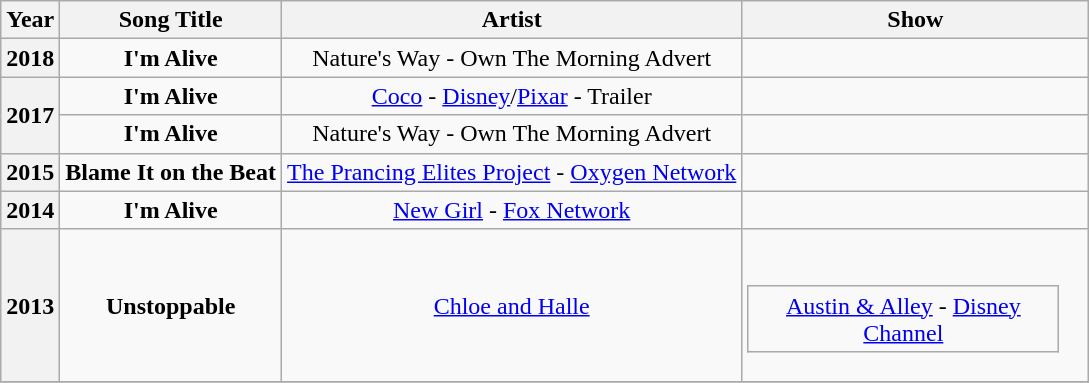<table class="wikitable plainrowheaders" style="text-align:center;">
<tr>
<th>Year</th>
<th>Song Title</th>
<th>Artist</th>
<th style="width:14em;">Show</th>
</tr>
<tr>
<th>2018</th>
<td><strong>I'm Alive</strong></td>
<td>Nature's Way - Own The Morning Advert</td>
<td></td>
</tr>
<tr>
<th rowspan="2">2017</th>
<td><strong>I'm Alive</strong></td>
<td><a href='#'>Coco</a> - <a href='#'>Disney</a>/<a href='#'>Pixar</a> - Trailer</td>
<td></td>
</tr>
<tr>
<td><strong>I'm Alive</strong></td>
<td>Nature's Way - Own The Morning Advert</td>
<td></td>
</tr>
<tr>
<th>2015</th>
<td><strong>Blame It on the Beat</strong></td>
<td><a href='#'>The Prancing Elites Project</a> - <a href='#'>Oxygen Network</a></td>
<td></td>
</tr>
<tr>
<th>2014</th>
<td><strong>I'm Alive</strong></td>
<td><a href='#'>New Girl</a> - <a href='#'>Fox Network</a></td>
<td></td>
</tr>
<tr>
<th>2013</th>
<td><strong>Unstoppable</strong></td>
<td><a href='#'>Chloe and Halle</a></td>
<td><br><table class="wikitable plainrowheaders" style="text-align:center;">
<tr>
<td><a href='#'>Austin & Alley</a> - <a href='#'>Disney Channel</a></td>
</tr>
</table>
</td>
</tr>
<tr>
</tr>
</table>
